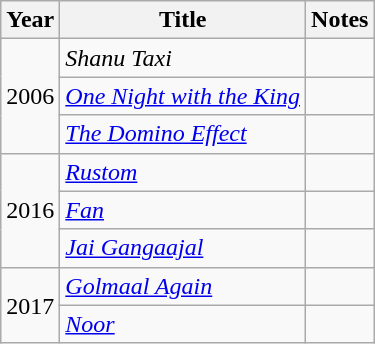<table class="wikitable">
<tr>
<th>Year</th>
<th>Title</th>
<th>Notes</th>
</tr>
<tr>
<td rowspan="3">2006</td>
<td><em>Shanu Taxi</em></td>
<td></td>
</tr>
<tr>
<td><em><a href='#'>One Night with the King</a></em></td>
<td></td>
</tr>
<tr>
<td><em><a href='#'>The Domino Effect</a></em></td>
<td></td>
</tr>
<tr>
<td rowspan="3">2016</td>
<td><em><a href='#'>Rustom</a></em></td>
<td></td>
</tr>
<tr>
<td><em><a href='#'>Fan</a></em></td>
<td></td>
</tr>
<tr>
<td><em><a href='#'>Jai Gangaajal</a></em></td>
<td></td>
</tr>
<tr>
<td rowspan="2">2017</td>
<td><em><a href='#'>Golmaal Again</a></em></td>
<td></td>
</tr>
<tr>
<td><em><a href='#'>Noor</a></em></td>
<td></td>
</tr>
</table>
